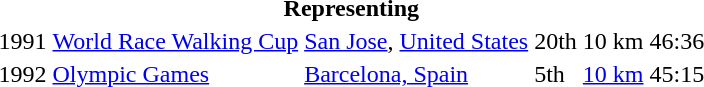<table>
<tr>
<th colspan="6">Representing </th>
</tr>
<tr>
<td>1991</td>
<td><a href='#'>World Race Walking Cup</a></td>
<td><a href='#'>San Jose</a>, <a href='#'>United States</a></td>
<td>20th</td>
<td>10 km</td>
<td>46:36</td>
</tr>
<tr>
<td>1992</td>
<td><a href='#'>Olympic Games</a></td>
<td><a href='#'>Barcelona, Spain</a></td>
<td>5th</td>
<td><a href='#'>10 km</a></td>
<td>45:15</td>
</tr>
</table>
